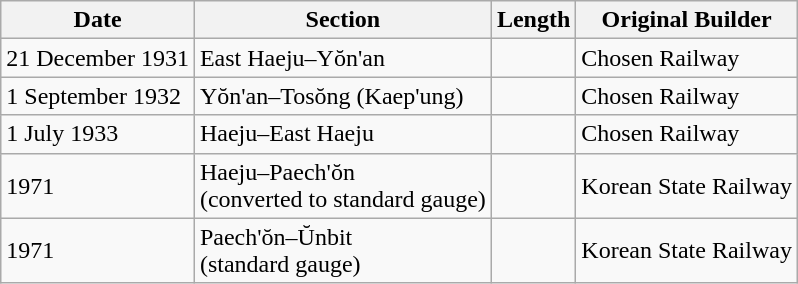<table class="wikitable">
<tr>
<th>Date</th>
<th>Section</th>
<th>Length</th>
<th>Original Builder</th>
</tr>
<tr>
<td>21 December 1931</td>
<td>East Haeju–Yŏn'an</td>
<td></td>
<td>Chosen Railway</td>
</tr>
<tr>
<td>1 September 1932</td>
<td>Yŏn'an–Tosŏng (Kaep'ung)</td>
<td></td>
<td>Chosen Railway</td>
</tr>
<tr>
<td>1 July 1933</td>
<td>Haeju–East Haeju</td>
<td></td>
<td>Chosen Railway</td>
</tr>
<tr>
<td>1971</td>
<td>Haeju–Paech'ŏn<br>(converted to standard gauge)</td>
<td></td>
<td>Korean State Railway</td>
</tr>
<tr>
<td>1971</td>
<td>Paech'ŏn–Ŭnbit<br>(standard gauge)</td>
<td></td>
<td>Korean State Railway</td>
</tr>
</table>
